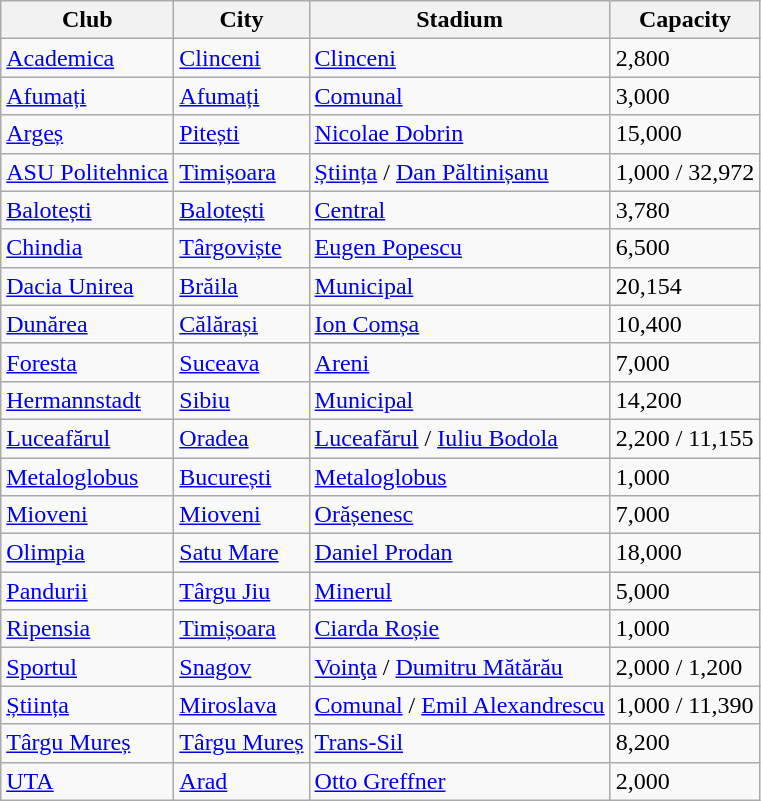<table class="wikitable sortable">
<tr>
<th>Club</th>
<th>City</th>
<th>Stadium</th>
<th>Capacity</th>
</tr>
<tr>
<td><a href='#'>Academica</a></td>
<td><a href='#'>Clinceni</a></td>
<td><a href='#'>Clinceni</a></td>
<td>2,800</td>
</tr>
<tr>
<td><a href='#'>Afumați</a></td>
<td><a href='#'>Afumați</a></td>
<td><a href='#'>Comunal</a></td>
<td>3,000</td>
</tr>
<tr>
<td><a href='#'>Argeș</a></td>
<td><a href='#'>Pitești</a></td>
<td><a href='#'>Nicolae Dobrin</a></td>
<td>15,000</td>
</tr>
<tr>
<td><a href='#'>ASU Politehnica</a></td>
<td><a href='#'>Timișoara</a></td>
<td><a href='#'>Știința</a> / <a href='#'>Dan Păltinișanu</a></td>
<td>1,000 / 32,972</td>
</tr>
<tr>
<td><a href='#'>Balotești</a></td>
<td><a href='#'>Balotești</a></td>
<td><a href='#'>Central</a></td>
<td>3,780</td>
</tr>
<tr>
<td><a href='#'>Chindia</a></td>
<td><a href='#'>Târgoviște</a></td>
<td><a href='#'>Eugen Popescu</a></td>
<td>6,500</td>
</tr>
<tr>
<td><a href='#'>Dacia Unirea</a></td>
<td><a href='#'>Brăila</a></td>
<td><a href='#'>Municipal</a></td>
<td>20,154</td>
</tr>
<tr>
<td><a href='#'>Dunărea</a></td>
<td><a href='#'>Călărași</a></td>
<td><a href='#'>Ion Comșa</a></td>
<td>10,400</td>
</tr>
<tr>
<td><a href='#'>Foresta</a></td>
<td><a href='#'>Suceava</a></td>
<td><a href='#'>Areni</a></td>
<td>7,000</td>
</tr>
<tr>
<td><a href='#'>Hermannstadt</a></td>
<td><a href='#'>Sibiu</a></td>
<td><a href='#'>Municipal</a></td>
<td>14,200</td>
</tr>
<tr>
<td><a href='#'>Luceafărul</a></td>
<td><a href='#'>Oradea</a></td>
<td><a href='#'>Luceafărul</a> / <a href='#'>Iuliu Bodola</a></td>
<td>2,200 / 11,155</td>
</tr>
<tr>
<td><a href='#'>Metaloglobus</a></td>
<td><a href='#'>București</a></td>
<td><a href='#'>Metaloglobus</a></td>
<td>1,000</td>
</tr>
<tr>
<td><a href='#'>Mioveni</a></td>
<td><a href='#'>Mioveni</a></td>
<td><a href='#'>Orășenesc</a></td>
<td>7,000</td>
</tr>
<tr>
<td><a href='#'>Olimpia</a></td>
<td><a href='#'>Satu Mare</a></td>
<td><a href='#'>Daniel Prodan</a></td>
<td>18,000</td>
</tr>
<tr>
<td><a href='#'>Pandurii</a></td>
<td><a href='#'>Târgu Jiu</a></td>
<td><a href='#'>Minerul</a></td>
<td>5,000</td>
</tr>
<tr>
<td><a href='#'>Ripensia</a></td>
<td><a href='#'>Timișoara</a></td>
<td><a href='#'>Ciarda Roșie</a></td>
<td>1,000</td>
</tr>
<tr>
<td><a href='#'>Sportul</a></td>
<td><a href='#'>Snagov</a></td>
<td><a href='#'>Voinţa</a> / <a href='#'>Dumitru Mătărău</a></td>
<td>2,000 / 1,200</td>
</tr>
<tr>
<td><a href='#'>Știința</a></td>
<td><a href='#'>Miroslava</a></td>
<td><a href='#'>Comunal</a> / <a href='#'>Emil Alexandrescu</a></td>
<td>1,000 / 11,390</td>
</tr>
<tr>
<td><a href='#'>Târgu Mureș</a></td>
<td><a href='#'>Târgu Mureș</a></td>
<td><a href='#'>Trans-Sil</a></td>
<td>8,200</td>
</tr>
<tr>
<td><a href='#'>UTA</a></td>
<td><a href='#'>Arad</a></td>
<td><a href='#'>Otto Greffner</a></td>
<td>2,000</td>
</tr>
</table>
